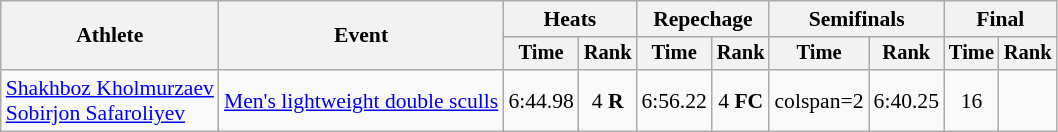<table class="wikitable" style="font-size:90%">
<tr>
<th rowspan="2">Athlete</th>
<th rowspan="2">Event</th>
<th colspan="2">Heats</th>
<th colspan="2">Repechage</th>
<th colspan="2">Semifinals</th>
<th colspan="2">Final</th>
</tr>
<tr style="font-size:95%">
<th>Time</th>
<th>Rank</th>
<th>Time</th>
<th>Rank</th>
<th>Time</th>
<th>Rank</th>
<th>Time</th>
<th>Rank</th>
</tr>
<tr align=center>
<td align=left><a href='#'>Shakhboz Kholmurzaev</a><br><a href='#'>Sobirjon Safaroliyev</a></td>
<td align=left><a href='#'>Men's lightweight double sculls</a></td>
<td>6:44.98</td>
<td>4 <strong>R</strong></td>
<td>6:56.22</td>
<td>4 <strong>FC</strong></td>
<td>colspan=2</td>
<td>6:40.25</td>
<td>16</td>
</tr>
</table>
